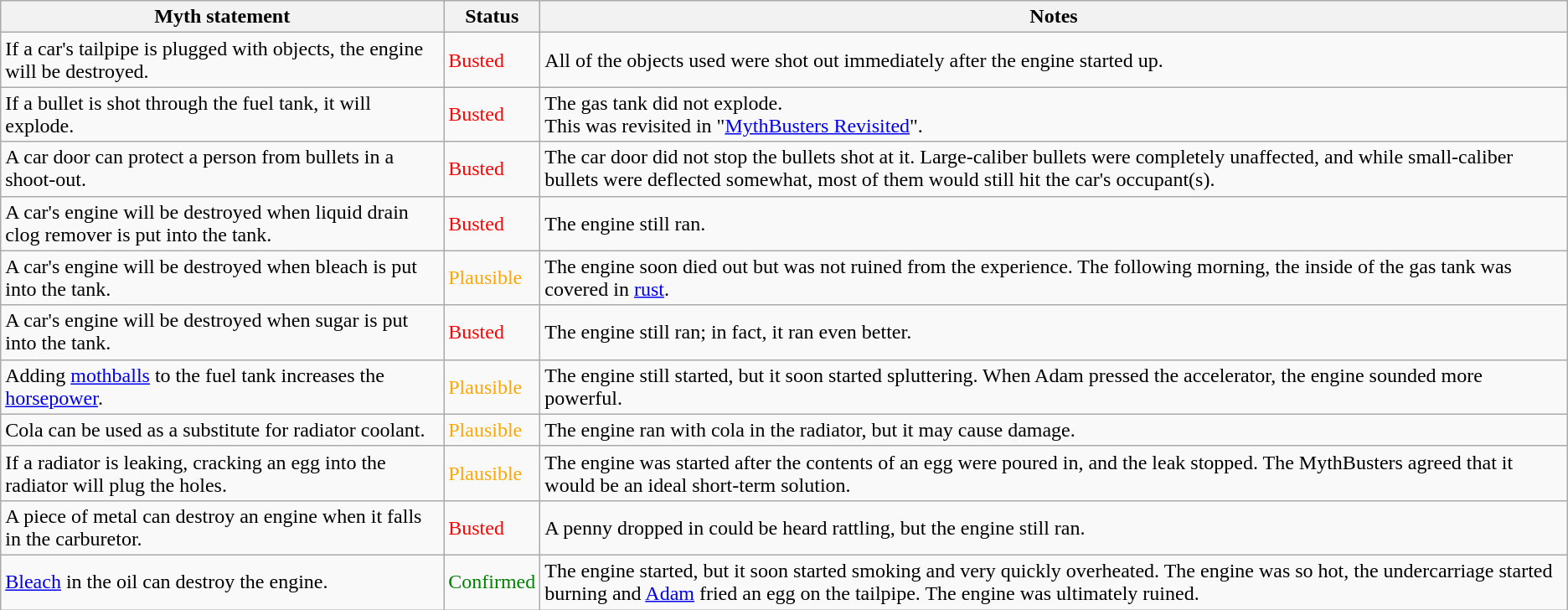<table class="wikitable plainrowheaders">
<tr>
<th>Myth statement</th>
<th>Status</th>
<th>Notes</th>
</tr>
<tr>
<td>If a car's tailpipe is plugged with objects, the engine will be destroyed.</td>
<td style="color:red">Busted</td>
<td>All of the objects used were shot out immediately after the engine started up.</td>
</tr>
<tr>
<td>If a bullet is shot through the fuel tank, it will explode.</td>
<td style="color:red">Busted</td>
<td>The gas tank did not explode.<br>This was revisited in "<a href='#'>MythBusters Revisited</a>".</td>
</tr>
<tr>
<td>A car door can protect a person from bullets in a shoot-out.</td>
<td style="color:red">Busted</td>
<td>The car door did not stop the bullets shot at it. Large-caliber bullets were completely unaffected, and while small-caliber bullets were deflected somewhat, most of them would still hit the car's occupant(s).</td>
</tr>
<tr>
<td>A car's engine will be destroyed when liquid drain clog remover is put into the tank.</td>
<td style="color:red">Busted</td>
<td>The engine still ran.</td>
</tr>
<tr>
<td>A car's engine will be destroyed when bleach is put into the tank.</td>
<td style="color:orange">Plausible</td>
<td>The engine soon died out but was not ruined from the experience. The following morning, the inside of the gas tank was covered in <a href='#'>rust</a>.</td>
</tr>
<tr>
<td>A car's engine will be destroyed when sugar is put into the tank.</td>
<td style="color:red">Busted</td>
<td>The engine still ran; in fact, it ran even better.</td>
</tr>
<tr>
<td>Adding <a href='#'>mothballs</a> to the fuel tank increases the <a href='#'>horsepower</a>.</td>
<td style="color:orange">Plausible</td>
<td>The engine still started, but it soon started spluttering. When Adam pressed the accelerator, the engine sounded more powerful.</td>
</tr>
<tr>
<td>Cola can be used as a substitute for radiator coolant.</td>
<td style="color:orange">Plausible</td>
<td>The engine ran with cola in the radiator, but it may cause damage.</td>
</tr>
<tr>
<td>If a radiator is leaking, cracking an egg into the radiator will plug the holes.</td>
<td style="color:orange">Plausible</td>
<td>The engine was started after the contents of an egg were poured in, and the leak stopped. The MythBusters agreed that it would be an ideal short-term solution.</td>
</tr>
<tr>
<td>A piece of metal can destroy an engine when it falls in the carburetor.</td>
<td style="color:red">Busted</td>
<td>A penny dropped in could be heard rattling, but the engine still ran.</td>
</tr>
<tr>
<td><a href='#'>Bleach</a> in the oil can destroy the engine.</td>
<td style="color:green">Confirmed</td>
<td>The engine started, but it soon started smoking and very quickly overheated. The engine was so hot, the undercarriage started burning and <a href='#'>Adam</a> fried an egg on the tailpipe. The engine was ultimately ruined.</td>
</tr>
</table>
